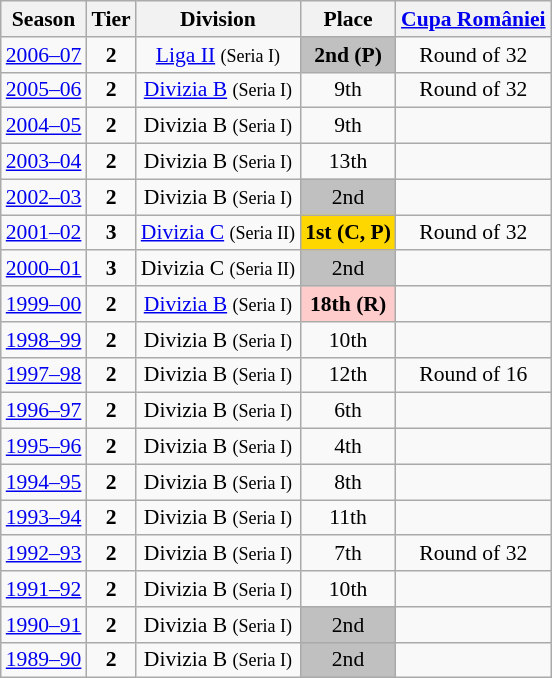<table class="wikitable" style="text-align:center; font-size:90%">
<tr>
<th>Season</th>
<th>Tier</th>
<th>Division</th>
<th>Place</th>
<th><a href='#'>Cupa României</a></th>
</tr>
<tr>
<td><a href='#'>2006–07</a></td>
<td><strong>2</strong></td>
<td><a href='#'>Liga II</a> <small>(Seria I)</small></td>
<td align=center bgcolor=silver><strong>2nd</strong> <strong>(P)</strong></td>
<td>Round of 32</td>
</tr>
<tr>
<td><a href='#'>2005–06</a></td>
<td><strong>2</strong></td>
<td><a href='#'>Divizia B</a> <small>(Seria I)</small></td>
<td>9th</td>
<td>Round of 32</td>
</tr>
<tr>
<td><a href='#'>2004–05</a></td>
<td><strong>2</strong></td>
<td>Divizia B <small>(Seria I)</small></td>
<td>9th</td>
<td></td>
</tr>
<tr>
<td><a href='#'>2003–04</a></td>
<td><strong>2</strong></td>
<td>Divizia B <small>(Seria I)</small></td>
<td>13th</td>
<td></td>
</tr>
<tr>
<td><a href='#'>2002–03</a></td>
<td><strong>2</strong></td>
<td>Divizia B <small>(Seria I)</small></td>
<td align=center bgcolor=silver>2nd</td>
<td></td>
</tr>
<tr>
<td><a href='#'>2001–02</a></td>
<td><strong>3</strong></td>
<td><a href='#'>Divizia C</a> <small>(Seria II)</small></td>
<td align=center bgcolor=gold><strong>1st</strong> <strong>(C, P)</strong></td>
<td>Round of 32</td>
</tr>
<tr>
<td><a href='#'>2000–01</a></td>
<td><strong>3</strong></td>
<td>Divizia C <small>(Seria II)</small></td>
<td align=center bgcolor=silver>2nd</td>
<td></td>
</tr>
<tr>
<td><a href='#'>1999–00</a></td>
<td><strong>2</strong></td>
<td><a href='#'>Divizia B</a> <small>(Seria I)</small></td>
<td align=center bgcolor=#FFCCCC><strong>18th</strong> <strong>(R)</strong></td>
<td></td>
</tr>
<tr>
<td><a href='#'>1998–99</a></td>
<td><strong>2</strong></td>
<td>Divizia B <small>(Seria I)</small></td>
<td>10th</td>
<td></td>
</tr>
<tr>
<td><a href='#'>1997–98</a></td>
<td><strong>2</strong></td>
<td>Divizia B <small>(Seria I)</small></td>
<td>12th</td>
<td>Round of 16</td>
</tr>
<tr>
<td><a href='#'>1996–97</a></td>
<td><strong>2</strong></td>
<td>Divizia B <small>(Seria I)</small></td>
<td>6th</td>
<td></td>
</tr>
<tr>
<td><a href='#'>1995–96</a></td>
<td><strong>2</strong></td>
<td>Divizia B <small>(Seria I)</small></td>
<td>4th</td>
<td></td>
</tr>
<tr>
<td><a href='#'>1994–95</a></td>
<td><strong>2</strong></td>
<td>Divizia B <small>(Seria I)</small></td>
<td>8th</td>
<td></td>
</tr>
<tr>
<td><a href='#'>1993–94</a></td>
<td><strong>2</strong></td>
<td>Divizia B <small>(Seria I)</small></td>
<td>11th</td>
<td></td>
</tr>
<tr>
<td><a href='#'>1992–93</a></td>
<td><strong>2</strong></td>
<td>Divizia B <small>(Seria I)</small></td>
<td>7th</td>
<td>Round of 32</td>
</tr>
<tr>
<td><a href='#'>1991–92</a></td>
<td><strong>2</strong></td>
<td>Divizia B <small>(Seria I)</small></td>
<td>10th</td>
<td></td>
</tr>
<tr>
<td><a href='#'>1990–91</a></td>
<td><strong>2</strong></td>
<td>Divizia B <small>(Seria I)</small></td>
<td align=center bgcolor=silver>2nd</td>
<td></td>
</tr>
<tr>
<td><a href='#'>1989–90</a></td>
<td><strong>2</strong></td>
<td>Divizia B <small>(Seria I)</small></td>
<td align=center bgcolor=silver>2nd</td>
<td></td>
</tr>
</table>
